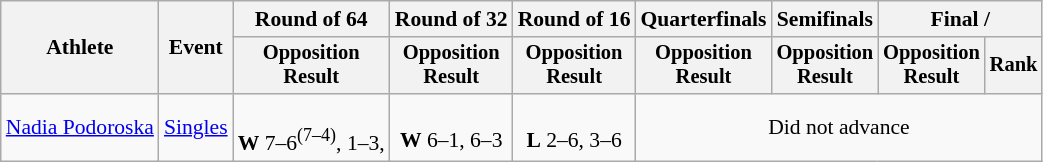<table class="wikitable" style="font-size:90%;">
<tr>
<th rowspan=2>Athlete</th>
<th rowspan=2>Event</th>
<th>Round of 64</th>
<th>Round of 32</th>
<th>Round of 16</th>
<th>Quarterfinals</th>
<th>Semifinals</th>
<th colspan=2>Final / </th>
</tr>
<tr style="font-size:95%">
<th>Opposition<br>Result</th>
<th>Opposition<br>Result</th>
<th>Opposition<br>Result</th>
<th>Opposition<br>Result</th>
<th>Opposition<br>Result</th>
<th>Opposition<br>Result</th>
<th>Rank</th>
</tr>
<tr align=center>
<td align=left><a href='#'>Nadia Podoroska</a></td>
<td align=left><a href='#'>Singles</a></td>
<td><br><strong>W</strong> 7–6<sup>(7–4)</sup>, 1–3, </td>
<td><br><strong>W</strong> 6–1, 6–3</td>
<td><br><strong>L</strong> 2–6, 3–6</td>
<td colspan=4>Did not advance</td>
</tr>
</table>
